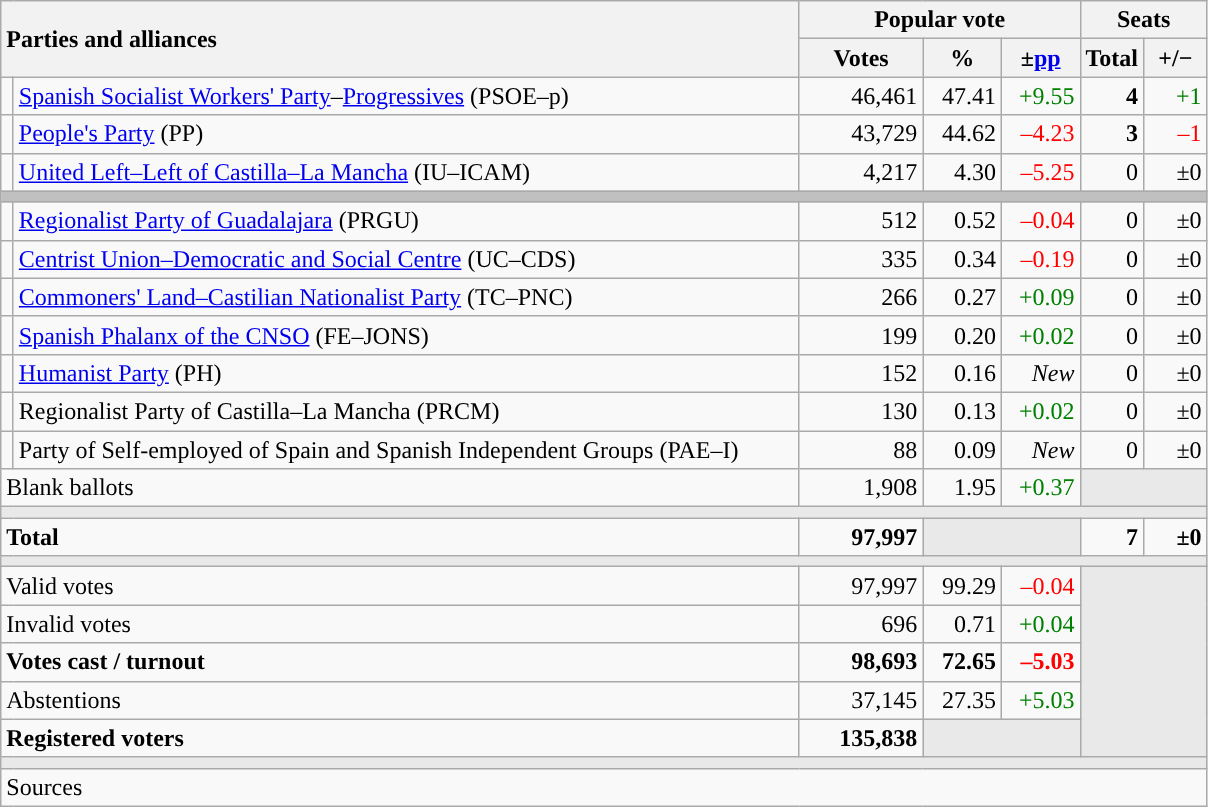<table class="wikitable" style="text-align:right;">
<tr>
<th style="text-align:left;" rowspan="2" colspan="2" width="525">Parties and alliances</th>
<th colspan="3">Popular vote</th>
<th colspan="2">Seats</th>
</tr>
<tr>
<th width="75">Votes</th>
<th width="45">%</th>
<th width="45">±<a href='#'>pp</a></th>
<th width="35">Total</th>
<th width="35">+/−</th>
</tr>
<tr>
<td width="1" style="color:inherit;background:"></td>
<td align="left"><a href='#'>Spanish Socialist Workers' Party</a>–<a href='#'>Progressives</a> (PSOE–p)</td>
<td>46,461</td>
<td>47.41</td>
<td style="color:green;">+9.55</td>
<td><strong>4</strong></td>
<td style="color:green;">+1</td>
</tr>
<tr>
<td style="color:inherit;background:"></td>
<td align="left"><a href='#'>People's Party</a> (PP)</td>
<td>43,729</td>
<td>44.62</td>
<td style="color:red;">–4.23</td>
<td><strong>3</strong></td>
<td style="color:red;">–1</td>
</tr>
<tr>
<td style="color:inherit;background:"></td>
<td align="left"><a href='#'>United Left–Left of Castilla–La Mancha</a> (IU–ICAM)</td>
<td>4,217</td>
<td>4.30</td>
<td style="color:red;">–5.25</td>
<td>0</td>
<td>±0</td>
</tr>
<tr>
<td colspan="7" bgcolor="#C0C0C0"></td>
</tr>
<tr>
<td style="color:inherit;background:"></td>
<td align="left"><a href='#'>Regionalist Party of Guadalajara</a> (PRGU)</td>
<td>512</td>
<td>0.52</td>
<td style="color:red;">–0.04</td>
<td>0</td>
<td>±0</td>
</tr>
<tr>
<td style="color:inherit;background:"></td>
<td align="left"><a href='#'>Centrist Union–Democratic and Social Centre</a> (UC–CDS)</td>
<td>335</td>
<td>0.34</td>
<td style="color:red;">–0.19</td>
<td>0</td>
<td>±0</td>
</tr>
<tr>
<td style="color:inherit;background:"></td>
<td align="left"><a href='#'>Commoners' Land–Castilian Nationalist Party</a> (TC–PNC)</td>
<td>266</td>
<td>0.27</td>
<td style="color:green;">+0.09</td>
<td>0</td>
<td>±0</td>
</tr>
<tr>
<td style="color:inherit;background:"></td>
<td align="left"><a href='#'>Spanish Phalanx of the CNSO</a> (FE–JONS)</td>
<td>199</td>
<td>0.20</td>
<td style="color:green;">+0.02</td>
<td>0</td>
<td>±0</td>
</tr>
<tr>
<td style="color:inherit;background:"></td>
<td align="left"><a href='#'>Humanist Party</a> (PH)</td>
<td>152</td>
<td>0.16</td>
<td><em>New</em></td>
<td>0</td>
<td>±0</td>
</tr>
<tr>
<td style="color:inherit;background:"></td>
<td align="left">Regionalist Party of Castilla–La Mancha (PRCM)</td>
<td>130</td>
<td>0.13</td>
<td style="color:green;">+0.02</td>
<td>0</td>
<td>±0</td>
</tr>
<tr>
<td style="color:inherit;background:"></td>
<td align="left">Party of Self-employed of Spain and Spanish Independent Groups (PAE–I)</td>
<td>88</td>
<td>0.09</td>
<td><em>New</em></td>
<td>0</td>
<td>±0</td>
</tr>
<tr>
<td align="left" colspan="2">Blank ballots</td>
<td>1,908</td>
<td>1.95</td>
<td style="color:green;">+0.37</td>
<td bgcolor="#E9E9E9" colspan="2"></td>
</tr>
<tr>
<td colspan="7" bgcolor="#E9E9E9"></td>
</tr>
<tr style="font-weight:bold;">
<td align="left" colspan="2">Total</td>
<td>97,997</td>
<td bgcolor="#E9E9E9" colspan="2"></td>
<td>7</td>
<td>±0</td>
</tr>
<tr>
<td colspan="7" bgcolor="#E9E9E9"></td>
</tr>
<tr>
<td align="left" colspan="2">Valid votes</td>
<td>97,997</td>
<td>99.29</td>
<td style="color:red;">–0.04</td>
<td bgcolor="#E9E9E9" colspan="2" rowspan="5"></td>
</tr>
<tr>
<td align="left" colspan="2">Invalid votes</td>
<td>696</td>
<td>0.71</td>
<td style="color:green;">+0.04</td>
</tr>
<tr style="font-weight:bold;">
<td align="left" colspan="2">Votes cast / turnout</td>
<td>98,693</td>
<td>72.65</td>
<td style="color:red;">–5.03</td>
</tr>
<tr>
<td align="left" colspan="2">Abstentions</td>
<td>37,145</td>
<td>27.35</td>
<td style="color:green;">+5.03</td>
</tr>
<tr style="font-weight:bold;">
<td align="left" colspan="2">Registered voters</td>
<td>135,838</td>
<td bgcolor="#E9E9E9" colspan="2"></td>
</tr>
<tr>
<td colspan="7" bgcolor="#E9E9E9"></td>
</tr>
<tr>
<td align="left" colspan="7">Sources</td>
</tr>
</table>
